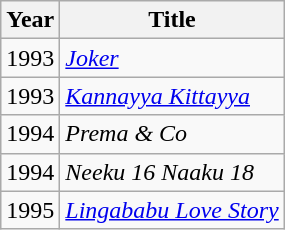<table class="wikitable">
<tr>
<th>Year</th>
<th>Title</th>
</tr>
<tr>
<td>1993</td>
<td><em><a href='#'>Joker</a></em></td>
</tr>
<tr>
<td>1993</td>
<td><em><a href='#'>Kannayya Kittayya</a></em></td>
</tr>
<tr>
<td>1994</td>
<td><em>Prema & Co</em></td>
</tr>
<tr>
<td>1994</td>
<td><em>Neeku 16 Naaku 18</em></td>
</tr>
<tr>
<td>1995</td>
<td><em><a href='#'>Lingababu Love Story</a></em></td>
</tr>
</table>
